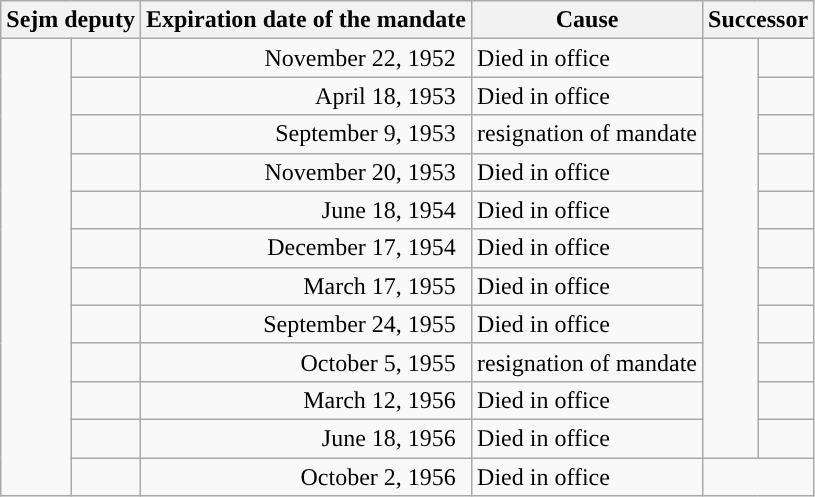<table class="sortable wikitable">
<tr>
<th colspan=2>Sejm deputy</th>
<th>Expiration date of the mandate</th>
<th>Cause</th>
<th colspan=2>Successor</th>
</tr>
<tr>
<td rowspan=12 style="background: "></td>
<td><em></em></td>
<td align="right" style="padding-right:10px">November 22, 1952</td>
<td>Died in office</td>
<td rowspan=11 style="background: "></td>
<td></td>
</tr>
<tr>
<td></td>
<td align="right" style="padding-right:10px">April 18, 1953</td>
<td>Died in office</td>
<td></td>
</tr>
<tr>
<td></td>
<td align="right" style="padding-right:10px">September 9, 1953</td>
<td>resignation of mandate</td>
<td></td>
</tr>
<tr>
<td></td>
<td align="right" style="padding-right:10px">November 20, 1953</td>
<td>Died in office</td>
<td></td>
</tr>
<tr>
<td></td>
<td align="right" style="padding-right:10px">June 18, 1954</td>
<td>Died in office</td>
<td></td>
</tr>
<tr>
<td></td>
<td align="right" style="padding-right:10px">December 17, 1954</td>
<td>Died in office</td>
<td></td>
</tr>
<tr>
<td></td>
<td align="right" style="padding-right:10px">March 17, 1955</td>
<td>Died in office</td>
<td></td>
</tr>
<tr>
<td></td>
<td align="right" style="padding-right:10px">September 24, 1955</td>
<td>Died in office</td>
<td></td>
</tr>
<tr>
<td></td>
<td align="right" style="padding-right:10px">October 5, 1955</td>
<td>resignation of mandate</td>
<td></td>
</tr>
<tr>
<td></td>
<td align="right" style="padding-right:10px">March 12, 1956</td>
<td>Died in office</td>
<td></td>
</tr>
<tr>
<td></td>
<td align="right" style="padding-right:10px">June 18, 1956</td>
<td>Died in office</td>
<td></td>
</tr>
<tr>
<td></td>
<td align="right" style="padding-right:10px">October 2, 1956</td>
<td>Died in office</td>
<td style="border-right-style:hidden"></td>
<td></td>
</tr>
</table>
